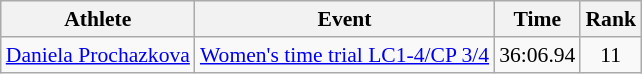<table class=wikitable style="font-size:90%">
<tr>
<th>Athlete</th>
<th>Event</th>
<th>Time</th>
<th>Rank</th>
</tr>
<tr>
<td><a href='#'>Daniela Prochazkova</a></td>
<td><a href='#'>Women's time trial LC1-4/CP 3/4</a></td>
<td style="text-align:center;">36:06.94</td>
<td style="text-align:center;">11</td>
</tr>
</table>
